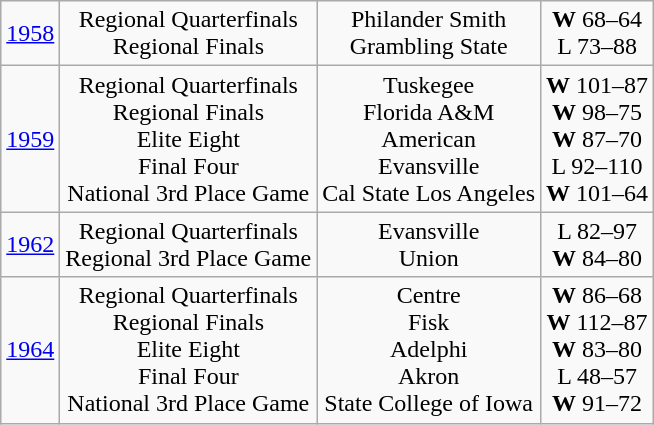<table class="wikitable">
<tr align="center">
<td><a href='#'>1958</a></td>
<td>Regional Quarterfinals<br>Regional Finals</td>
<td>Philander Smith<br>Grambling State</td>
<td><strong>W</strong> 68–64<br>L 73–88</td>
</tr>
<tr align="center">
<td><a href='#'>1959</a></td>
<td>Regional Quarterfinals<br>Regional Finals<br>Elite Eight<br>Final Four<br>National 3rd Place Game</td>
<td>Tuskegee<br>Florida A&M<br>American<br>Evansville<br>Cal State Los Angeles</td>
<td><strong>W</strong> 101–87<br><strong>W</strong> 98–75<br><strong>W</strong> 87–70<br>L 92–110<br><strong>W</strong> 101–64</td>
</tr>
<tr align="center">
<td><a href='#'>1962</a></td>
<td>Regional Quarterfinals<br>Regional 3rd Place Game</td>
<td>Evansville<br>Union</td>
<td>L 82–97<br><strong>W</strong> 84–80</td>
</tr>
<tr align="center">
<td><a href='#'>1964</a></td>
<td>Regional Quarterfinals<br>Regional Finals<br>Elite Eight<br>Final Four<br>National 3rd Place Game</td>
<td>Centre<br>Fisk<br>Adelphi<br>Akron<br>State College of Iowa</td>
<td><strong>W</strong> 86–68<br><strong>W</strong> 112–87<br><strong>W</strong> 83–80<br>L 48–57<br><strong>W</strong> 91–72</td>
</tr>
</table>
